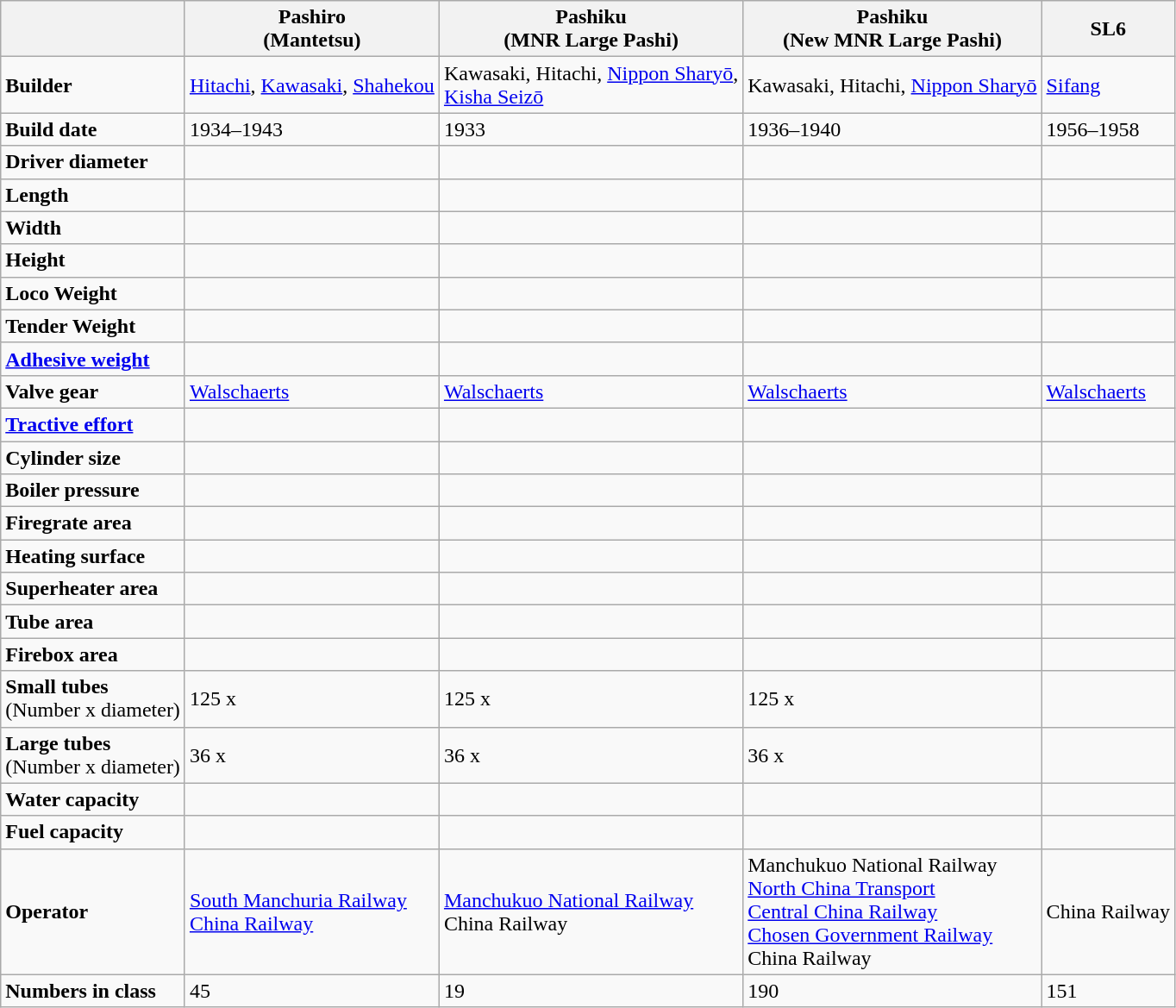<table class="wikitable">
<tr>
<th></th>
<th>Pashiro<br>(Mantetsu)</th>
<th>Pashiku<br>(MNR Large Pashi)</th>
<th>Pashiku<br>(New MNR Large Pashi)</th>
<th>SL6</th>
</tr>
<tr>
<td><strong>Builder</strong></td>
<td><a href='#'>Hitachi</a>, <a href='#'>Kawasaki</a>, <a href='#'>Shahekou</a></td>
<td>Kawasaki, Hitachi, <a href='#'>Nippon Sharyō</a>,<br> <a href='#'>Kisha Seizō</a></td>
<td>Kawasaki, Hitachi, <a href='#'>Nippon Sharyō</a></td>
<td><a href='#'>Sifang</a></td>
</tr>
<tr>
<td><strong>Build date</strong></td>
<td>1934–1943</td>
<td>1933</td>
<td>1936–1940</td>
<td>1956–1958</td>
</tr>
<tr>
<td><strong>Driver diameter</strong></td>
<td></td>
<td></td>
<td></td>
<td></td>
</tr>
<tr>
<td><strong>Length</strong></td>
<td></td>
<td></td>
<td></td>
<td></td>
</tr>
<tr>
<td><strong>Width</strong></td>
<td></td>
<td></td>
<td></td>
<td></td>
</tr>
<tr>
<td><strong>Height</strong></td>
<td></td>
<td></td>
<td></td>
<td></td>
</tr>
<tr>
<td><strong>Loco Weight</strong></td>
<td></td>
<td></td>
<td></td>
<td></td>
</tr>
<tr>
<td><strong>Tender Weight</strong></td>
<td></td>
<td></td>
<td></td>
<td></td>
</tr>
<tr>
<td><strong><a href='#'>Adhesive weight</a></strong></td>
<td></td>
<td></td>
<td></td>
<td></td>
</tr>
<tr>
<td><strong>Valve gear</strong></td>
<td><a href='#'>Walschaerts</a></td>
<td><a href='#'>Walschaerts</a></td>
<td><a href='#'>Walschaerts</a></td>
<td><a href='#'>Walschaerts</a></td>
</tr>
<tr>
<td><strong><a href='#'>Tractive effort</a></strong></td>
<td></td>
<td></td>
<td></td>
<td></td>
</tr>
<tr>
<td><strong>Cylinder size</strong></td>
<td></td>
<td></td>
<td></td>
<td></td>
</tr>
<tr>
<td><strong>Boiler pressure</strong></td>
<td></td>
<td></td>
<td></td>
<td></td>
</tr>
<tr>
<td><strong>Firegrate area</strong></td>
<td></td>
<td></td>
<td></td>
<td></td>
</tr>
<tr>
<td><strong>Heating surface</strong></td>
<td></td>
<td></td>
<td></td>
<td></td>
</tr>
<tr>
<td><strong>Superheater area</strong></td>
<td></td>
<td></td>
<td></td>
<td></td>
</tr>
<tr>
<td><strong>Tube area</strong></td>
<td></td>
<td></td>
<td></td>
<td></td>
</tr>
<tr>
<td><strong>Firebox area</strong></td>
<td></td>
<td></td>
<td></td>
<td></td>
</tr>
<tr>
<td><strong>Small tubes</strong><br>(Number x diameter)</td>
<td>125 x </td>
<td>125 x </td>
<td>125 x </td>
<td></td>
</tr>
<tr>
<td><strong>Large tubes</strong><br>(Number x diameter)</td>
<td>36 x </td>
<td>36 x </td>
<td>36 x </td>
<td></td>
</tr>
<tr>
<td><strong>Water capacity</strong></td>
<td></td>
<td></td>
<td></td>
<td></td>
</tr>
<tr>
<td><strong>Fuel capacity</strong></td>
<td></td>
<td></td>
<td></td>
<td></td>
</tr>
<tr>
<td><strong>Operator</strong></td>
<td><a href='#'>South&nbsp;Manchuria&nbsp;Railway</a><br><a href='#'>China Railway</a></td>
<td><a href='#'>Manchukuo&nbsp;National&nbsp;Railway</a><br>China Railway</td>
<td>Manchukuo National Railway<br><a href='#'>North China Transport</a><br><a href='#'>Central China Railway</a><br><a href='#'>Chosen Government Railway</a><br>China Railway</td>
<td>China Railway</td>
</tr>
<tr>
<td><strong>Numbers in class</strong></td>
<td>45</td>
<td>19</td>
<td>190</td>
<td>151</td>
</tr>
</table>
